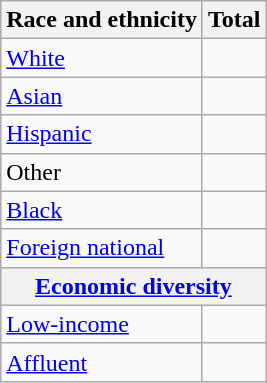<table class="wikitable floatright sortable collapsible"; text-align:right; font-size:80%;">
<tr>
<th>Race and ethnicity</th>
<th colspan="2" data-sort-type=number>Total</th>
</tr>
<tr>
<td><a href='#'>White</a></td>
<td align=right></td>
</tr>
<tr>
<td><a href='#'>Asian</a></td>
<td align=right></td>
</tr>
<tr>
<td><a href='#'>Hispanic</a></td>
<td align=right></td>
</tr>
<tr>
<td>Other</td>
<td align=right></td>
</tr>
<tr>
<td><a href='#'>Black</a></td>
<td align=right></td>
</tr>
<tr>
<td><a href='#'>Foreign national</a></td>
<td align=right></td>
</tr>
<tr>
<th colspan="4" data-sort-type=number><a href='#'>Economic diversity</a></th>
</tr>
<tr>
<td><a href='#'>Low-income</a></td>
<td align=right></td>
</tr>
<tr>
<td><a href='#'>Affluent</a></td>
<td align=right></td>
</tr>
</table>
